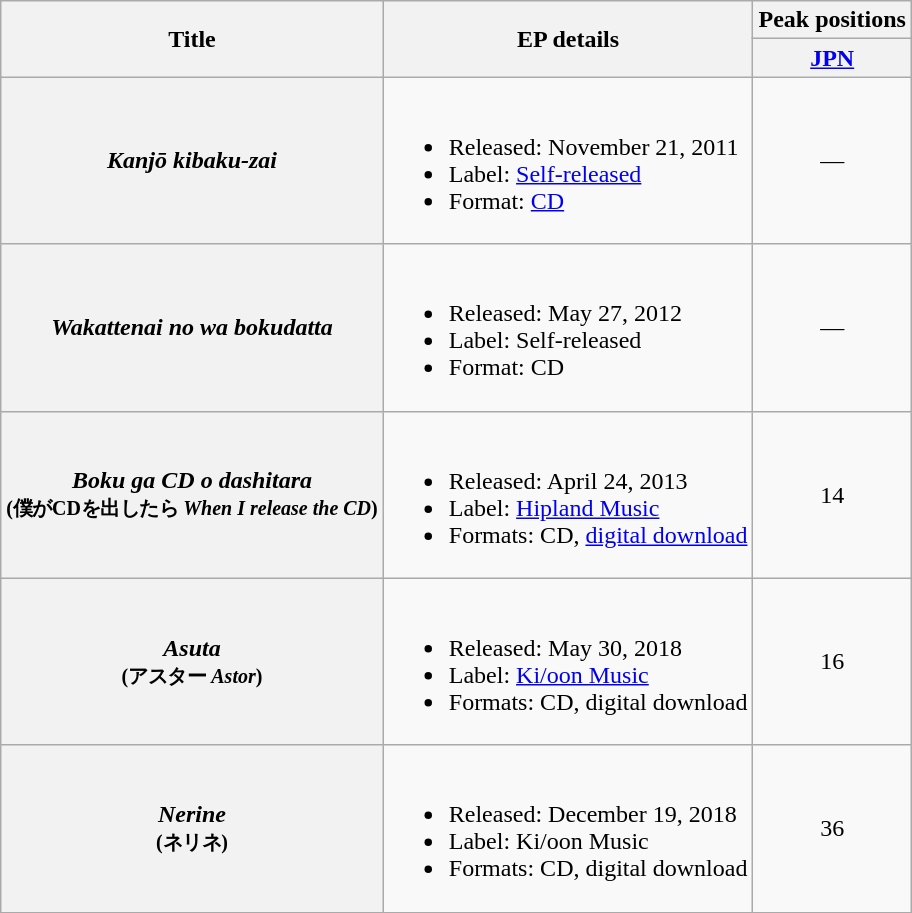<table class="wikitable plainrowheaders">
<tr>
<th scope="col" rowspan="2">Title</th>
<th scope="col" rowspan="2">EP details</th>
<th scope="col" colspan="1">Peak positions</th>
</tr>
<tr>
<th scope="col"><a href='#'>JPN</a><br></th>
</tr>
<tr>
<th scope="row"><em>Kanjō kibaku-zai</em><br></th>
<td><br><ul><li>Released: November 21, 2011</li><li>Label: <a href='#'>Self-released</a></li><li>Format: <a href='#'>CD</a></li></ul></td>
<td align="center">—</td>
</tr>
<tr>
<th scope="row"><em>Wakattenai no wa bokudatta</em><br></th>
<td><br><ul><li>Released: May 27, 2012</li><li>Label: Self-released</li><li>Format: CD</li></ul></td>
<td align="center">—</td>
</tr>
<tr>
<th scope="row"><em>Boku ga CD o dashitara</em><br><small>(僕がCDを出したら <em>When I release the CD</em>)</small></th>
<td><br><ul><li>Released: April 24, 2013</li><li>Label: <a href='#'>Hipland Music</a></li><li>Formats: CD, <a href='#'>digital download</a></li></ul></td>
<td align="center">14</td>
</tr>
<tr>
<th scope="row"><em>Asuta</em><br><small>(アスター <em>Astor</em>)</small></th>
<td><br><ul><li>Released: May 30, 2018</li><li>Label: <a href='#'>Ki/oon Music</a></li><li>Formats: CD, digital download</li></ul></td>
<td align="center">16</td>
</tr>
<tr>
<th scope="row"><em>Nerine</em><br><small>(ネリネ)</small></th>
<td><br><ul><li>Released: December 19, 2018</li><li>Label: Ki/oon Music</li><li>Formats: CD, digital download</li></ul></td>
<td align="center">36</td>
</tr>
</table>
